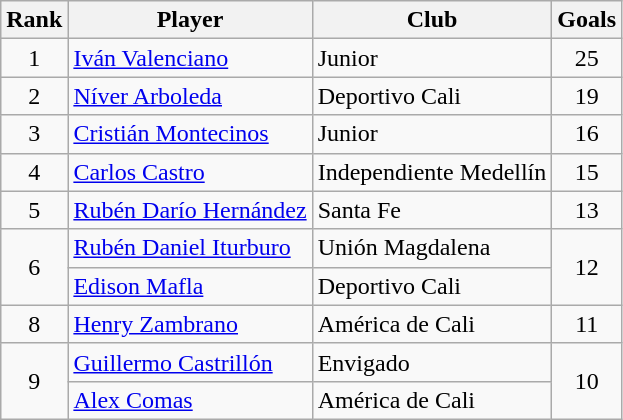<table class="wikitable" border="1">
<tr>
<th>Rank</th>
<th>Player</th>
<th>Club</th>
<th>Goals</th>
</tr>
<tr>
<td align=center>1</td>
<td> <a href='#'>Iván Valenciano</a></td>
<td>Junior</td>
<td align=center>25</td>
</tr>
<tr>
<td align=center>2</td>
<td> <a href='#'>Níver Arboleda</a></td>
<td>Deportivo Cali</td>
<td align=center>19</td>
</tr>
<tr>
<td align=center>3</td>
<td> <a href='#'>Cristián Montecinos</a></td>
<td>Junior</td>
<td align=center>16</td>
</tr>
<tr>
<td align=center>4</td>
<td> <a href='#'>Carlos Castro</a></td>
<td>Independiente Medellín</td>
<td align=center>15</td>
</tr>
<tr>
<td align=center>5</td>
<td> <a href='#'>Rubén Darío Hernández</a></td>
<td>Santa Fe</td>
<td align=center>13</td>
</tr>
<tr>
<td rowspan=2 align=center>6</td>
<td> <a href='#'>Rubén Daniel Iturburo</a></td>
<td>Unión Magdalena</td>
<td rowspan=2 align=center>12</td>
</tr>
<tr>
<td> <a href='#'>Edison Mafla</a></td>
<td>Deportivo Cali</td>
</tr>
<tr>
<td align=center>8</td>
<td> <a href='#'>Henry Zambrano</a></td>
<td>América de Cali</td>
<td align=center>11</td>
</tr>
<tr>
<td rowspan=2 align=center>9</td>
<td> <a href='#'>Guillermo Castrillón</a></td>
<td>Envigado</td>
<td rowspan=2 align=center>10</td>
</tr>
<tr>
<td> <a href='#'>Alex Comas</a></td>
<td>América de Cali</td>
</tr>
</table>
